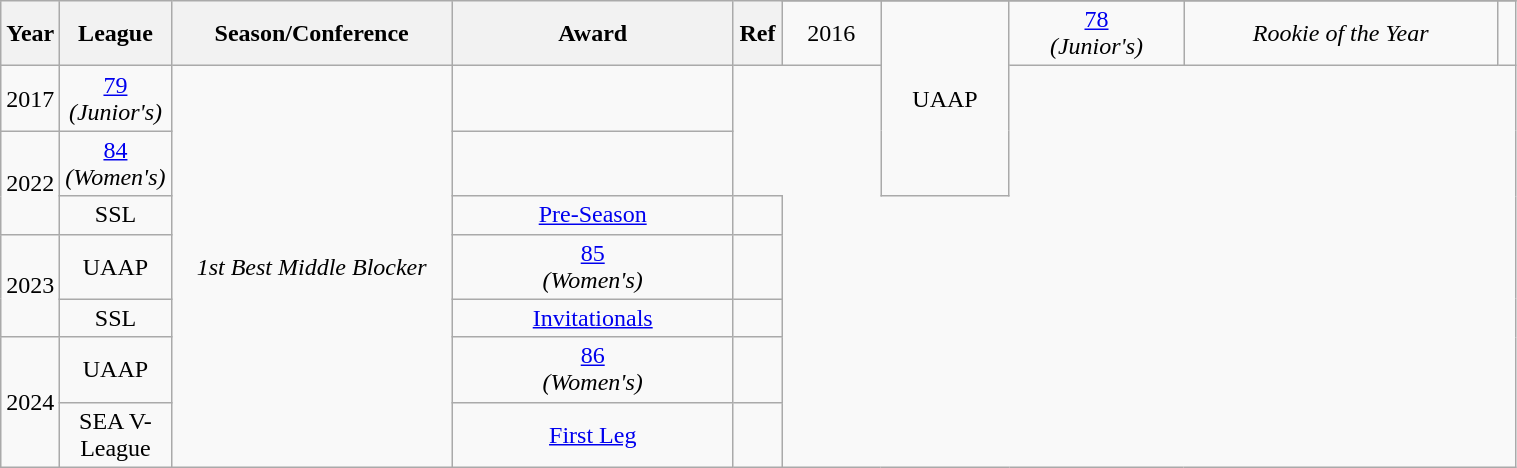<table class="wikitable sortable" style="text-align:center" width="80%">
<tr>
<th style="width:5px;" rowspan="2">Year</th>
<th style="width:10px;" rowspan="2">League</th>
<th style="width:180px;" rowspan="2">Season/Conference</th>
<th style="width:180px;" rowspan="2">Award</th>
<th style="width:25px;" rowspan="2">Ref</th>
</tr>
<tr align=center>
<td>2016</td>
<td rowspan=3>UAAP</td>
<td><a href='#'>78</a><br><em>(Junior's)</em></td>
<td><em>Rookie of the Year</em></td>
<td></td>
</tr>
<tr align=center>
<td>2017</td>
<td><a href='#'>79</a><br><em>(Junior's)</em></td>
<td rowspan="10"><em>1st Best Middle Blocker</em></td>
<td></td>
</tr>
<tr>
<td rowspan="2">2022</td>
<td><a href='#'>84</a><br><em>(Women's)</em></td>
<td></td>
</tr>
<tr>
<td>SSL</td>
<td><a href='#'>Pre-Season</a></td>
<td></td>
</tr>
<tr>
<td rowspan="2">2023</td>
<td>UAAP</td>
<td><a href='#'>85</a><br><em>(Women's)</em></td>
<td></td>
</tr>
<tr>
<td>SSL</td>
<td><a href='#'>Invitationals</a></td>
<td></td>
</tr>
<tr>
<td rowspan="2">2024</td>
<td>UAAP</td>
<td><a href='#'>86</a><br><em>(Women's)</em></td>
<td></td>
</tr>
<tr>
<td>SEA V-League</td>
<td><a href='#'>First Leg</a></td>
<td></td>
</tr>
</table>
